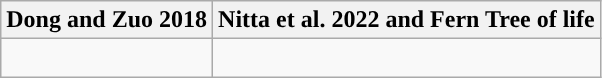<table class="wikitable">
<tr>
<th colspan=1>Dong and Zuo 2018</th>
<th colspan=1>Nitta et al. 2022 and Fern Tree of life</th>
</tr>
<tr>
<td style="vertical-align:top"><br></td>
<td><br></td>
</tr>
</table>
